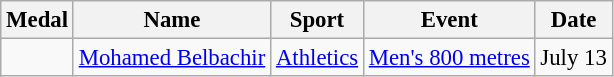<table class="wikitable sortable" style="font-size: 95%;">
<tr>
<th>Medal</th>
<th>Name</th>
<th>Sport</th>
<th>Event</th>
<th>Date</th>
</tr>
<tr>
<td></td>
<td><a href='#'>Mohamed Belbachir</a></td>
<td><a href='#'>Athletics</a></td>
<td><a href='#'>Men's 800 metres</a></td>
<td>July 13</td>
</tr>
</table>
